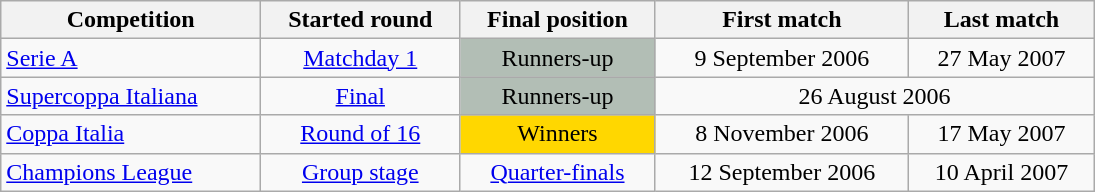<table class=wikitable style="text-align:center; width:730px">
<tr>
<th style=text-align:center; width:150px;>Competition</th>
<th style=text-align:center; width:100px;>Started round</th>
<th style=text-align:center; width:100px;>Final position</th>
<th style=text-align:center; width:150px;>First match</th>
<th style=text-align:center; width:140px;>Last match</th>
</tr>
<tr>
<td style=text-align:left;><a href='#'>Serie A</a></td>
<td><a href='#'>Matchday 1</a></td>
<td style=background:#B2BEB5;>Runners-up</td>
<td>9 September 2006</td>
<td>27 May 2007</td>
</tr>
<tr>
<td style=text-align:left;><a href='#'>Supercoppa Italiana</a></td>
<td><a href='#'>Final</a></td>
<td style=background:#B2BEB5;>Runners-up</td>
<td colspan=2>26 August 2006</td>
</tr>
<tr>
<td style=text-align:left;><a href='#'>Coppa Italia</a></td>
<td><a href='#'>Round of 16</a></td>
<td style=background:#FFD700;>Winners</td>
<td>8 November 2006</td>
<td>17 May 2007</td>
</tr>
<tr>
<td style=text-align:left;><a href='#'>Champions League</a></td>
<td><a href='#'>Group stage</a></td>
<td><a href='#'>Quarter-finals</a></td>
<td>12 September 2006</td>
<td>10 April 2007</td>
</tr>
</table>
